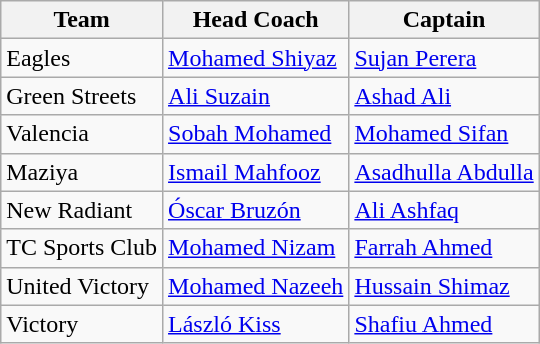<table class="wikitable sortable" style="text-align: left;">
<tr>
<th>Team</th>
<th>Head Coach</th>
<th>Captain</th>
</tr>
<tr>
<td>Eagles</td>
<td> <a href='#'>Mohamed Shiyaz</a></td>
<td> <a href='#'>Sujan Perera</a></td>
</tr>
<tr>
<td>Green Streets</td>
<td> <a href='#'>Ali Suzain</a></td>
<td> <a href='#'>Ashad Ali</a></td>
</tr>
<tr>
<td>Valencia</td>
<td> <a href='#'>Sobah Mohamed</a></td>
<td> <a href='#'>Mohamed Sifan</a></td>
</tr>
<tr>
<td>Maziya</td>
<td> <a href='#'>Ismail Mahfooz</a></td>
<td> <a href='#'>Asadhulla Abdulla</a></td>
</tr>
<tr>
<td>New Radiant</td>
<td> <a href='#'>Óscar Bruzón</a></td>
<td> <a href='#'>Ali Ashfaq</a></td>
</tr>
<tr>
<td>TC Sports Club</td>
<td> <a href='#'>Mohamed Nizam</a></td>
<td> <a href='#'>Farrah Ahmed</a></td>
</tr>
<tr>
<td>United Victory</td>
<td> <a href='#'>Mohamed Nazeeh</a></td>
<td> <a href='#'>Hussain Shimaz</a></td>
</tr>
<tr>
<td>Victory</td>
<td> <a href='#'>László Kiss</a></td>
<td> <a href='#'>Shafiu Ahmed</a></td>
</tr>
</table>
